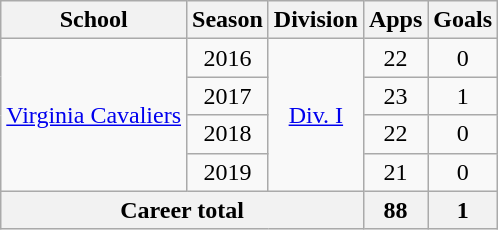<table class="wikitable" style="text-align: center;">
<tr>
<th>School</th>
<th>Season</th>
<th>Division</th>
<th>Apps</th>
<th>Goals</th>
</tr>
<tr>
<td rowspan="4"><a href='#'>Virginia Cavaliers</a></td>
<td>2016</td>
<td rowspan="4"><a href='#'>Div. I</a></td>
<td>22</td>
<td>0</td>
</tr>
<tr>
<td>2017</td>
<td>23</td>
<td>1</td>
</tr>
<tr>
<td>2018</td>
<td>22</td>
<td>0</td>
</tr>
<tr>
<td>2019</td>
<td>21</td>
<td>0</td>
</tr>
<tr>
<th colspan="3">Career total</th>
<th>88</th>
<th>1</th>
</tr>
</table>
